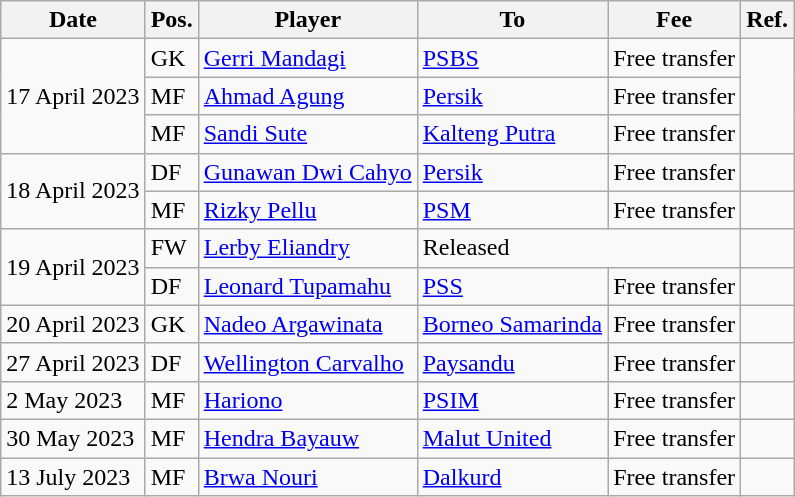<table class="wikitable">
<tr>
<th>Date</th>
<th>Pos.</th>
<th>Player</th>
<th>To</th>
<th>Fee</th>
<th>Ref.</th>
</tr>
<tr>
<td rowspan="3">17 April 2023</td>
<td>GK</td>
<td> <a href='#'>Gerri Mandagi</a></td>
<td><a href='#'>PSBS</a></td>
<td>Free transfer</td>
<td rowspan="3"></td>
</tr>
<tr>
<td>MF</td>
<td> <a href='#'>Ahmad Agung</a></td>
<td><a href='#'>Persik</a></td>
<td>Free transfer</td>
</tr>
<tr>
<td>MF</td>
<td> <a href='#'>Sandi Sute</a></td>
<td><a href='#'>Kalteng Putra</a></td>
<td>Free transfer</td>
</tr>
<tr>
<td rowspan="2">18 April 2023</td>
<td>DF</td>
<td> <a href='#'>Gunawan Dwi Cahyo</a></td>
<td><a href='#'>Persik</a></td>
<td>Free transfer</td>
<td></td>
</tr>
<tr>
<td>MF</td>
<td> <a href='#'>Rizky Pellu</a></td>
<td><a href='#'>PSM</a></td>
<td>Free transfer</td>
<td></td>
</tr>
<tr>
<td rowspan="2">19 April 2023</td>
<td>FW</td>
<td> <a href='#'>Lerby Eliandry</a></td>
<td colspan="2">Released</td>
<td></td>
</tr>
<tr>
<td>DF</td>
<td> <a href='#'>Leonard Tupamahu</a></td>
<td><a href='#'>PSS</a></td>
<td>Free transfer</td>
<td></td>
</tr>
<tr>
<td>20 April 2023</td>
<td>GK</td>
<td> <a href='#'>Nadeo Argawinata</a></td>
<td><a href='#'>Borneo Samarinda</a></td>
<td>Free transfer</td>
<td></td>
</tr>
<tr>
<td>27 April 2023</td>
<td>DF</td>
<td> <a href='#'>Wellington Carvalho</a></td>
<td> <a href='#'>Paysandu</a></td>
<td>Free transfer</td>
<td></td>
</tr>
<tr>
<td>2 May 2023</td>
<td>MF</td>
<td> <a href='#'>Hariono</a></td>
<td><a href='#'>PSIM</a></td>
<td>Free transfer</td>
<td></td>
</tr>
<tr>
<td>30 May 2023</td>
<td>MF</td>
<td> <a href='#'>Hendra Bayauw</a></td>
<td><a href='#'>Malut United</a></td>
<td>Free transfer</td>
<td></td>
</tr>
<tr>
<td>13 July 2023</td>
<td>MF</td>
<td> <a href='#'>Brwa Nouri</a></td>
<td> <a href='#'>Dalkurd</a></td>
<td>Free transfer</td>
<td></td>
</tr>
</table>
